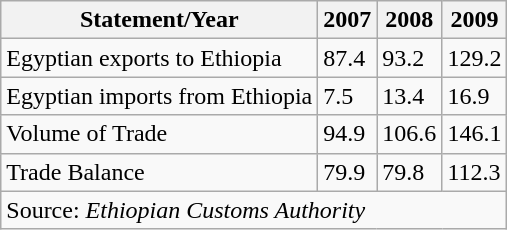<table class="wikitable">
<tr>
<th>Statement/Year</th>
<th>2007</th>
<th>2008</th>
<th>2009</th>
</tr>
<tr>
<td>Egyptian exports to Ethiopia</td>
<td>87.4</td>
<td>93.2</td>
<td>129.2</td>
</tr>
<tr>
<td>Egyptian imports from Ethiopia</td>
<td>7.5</td>
<td>13.4</td>
<td>16.9</td>
</tr>
<tr>
<td>Volume of Trade</td>
<td>94.9</td>
<td>106.6</td>
<td>146.1</td>
</tr>
<tr e>
<td>Trade Balance</td>
<td>79.9</td>
<td>79.8</td>
<td>112.3</td>
</tr>
<tr>
<td colspan="4">Source: <em>Ethiopian Customs Authority</em></td>
</tr>
</table>
